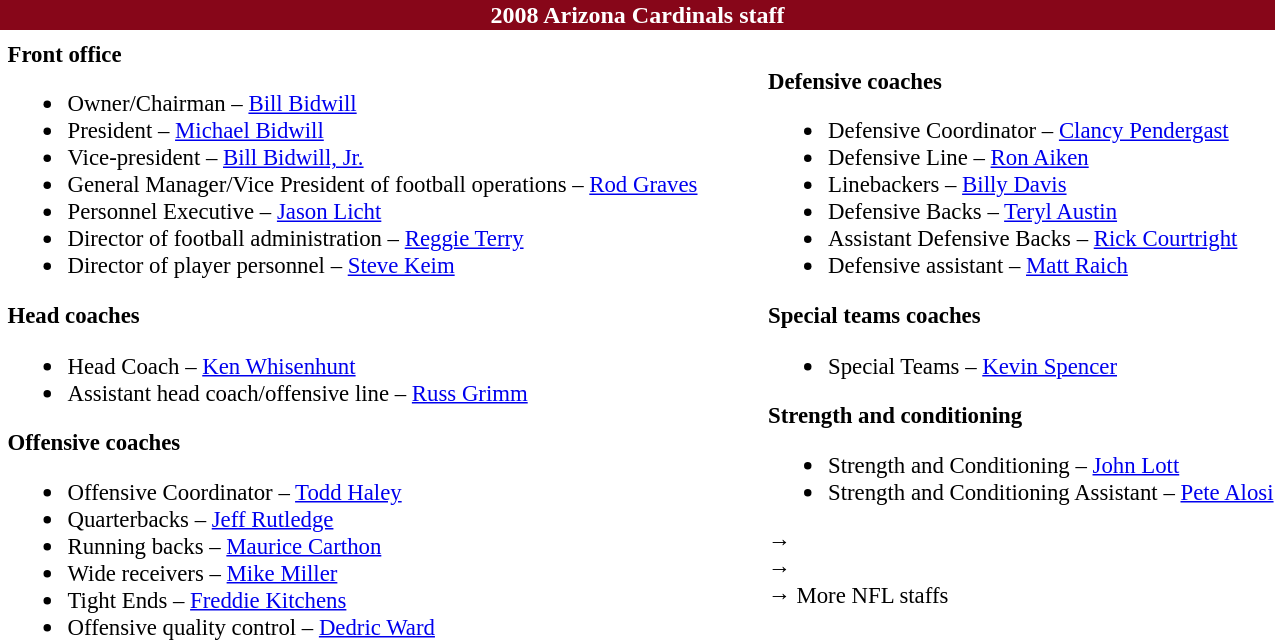<table class="toccolours" style="text-align: left;">
<tr>
<th colspan="7" style="background-color:#870619; color:white" align="center">2008 Arizona Cardinals staff</th>
</tr>
<tr>
<td colspan=7 align="right"></td>
</tr>
<tr>
<td valign="top"></td>
<td style="font-size: 95%;" valign="top"><strong>Front office</strong><br><ul><li>Owner/Chairman – <a href='#'>Bill Bidwill</a></li><li>President – <a href='#'>Michael Bidwill</a></li><li>Vice-president – <a href='#'>Bill Bidwill, Jr.</a></li><li>General Manager/Vice President of football operations – <a href='#'>Rod Graves</a></li><li>Personnel Executive – <a href='#'>Jason Licht</a></li><li>Director of football administration – <a href='#'>Reggie Terry</a></li><li>Director of player personnel – <a href='#'>Steve Keim</a></li></ul><strong>Head coaches</strong><ul><li>Head Coach – <a href='#'>Ken Whisenhunt</a></li><li>Assistant head coach/offensive line – <a href='#'>Russ Grimm</a></li></ul><strong>Offensive coaches</strong><ul><li>Offensive Coordinator – <a href='#'>Todd Haley</a></li><li>Quarterbacks – <a href='#'>Jeff Rutledge</a></li><li>Running backs – <a href='#'>Maurice Carthon</a></li><li>Wide receivers – <a href='#'>Mike Miller</a></li><li>Tight Ends – <a href='#'>Freddie Kitchens</a></li><li>Offensive quality control – <a href='#'>Dedric Ward</a></li></ul></td>
<td width="35"> </td>
<td valign="top"></td>
<td style="font-size: 95%;" valign="top"><br><strong>Defensive coaches</strong><ul><li>Defensive Coordinator – <a href='#'>Clancy Pendergast</a></li><li>Defensive Line – <a href='#'>Ron Aiken</a></li><li>Linebackers – <a href='#'>Billy Davis</a></li><li>Defensive Backs – <a href='#'>Teryl Austin</a></li><li>Assistant Defensive Backs – <a href='#'>Rick Courtright</a></li><li>Defensive assistant – <a href='#'>Matt Raich</a></li></ul><strong>Special teams coaches</strong><ul><li>Special Teams – <a href='#'>Kevin Spencer</a></li></ul><strong>Strength and conditioning</strong><ul><li>Strength and Conditioning – <a href='#'>John Lott</a></li><li>Strength and Conditioning Assistant – <a href='#'>Pete Alosi</a></li></ul>→ <span></span><br>
→ <span></span><br>
→ More NFL staffs</td>
</tr>
</table>
